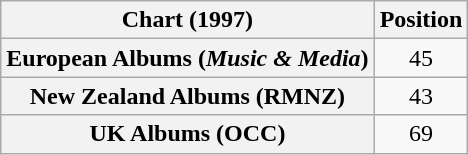<table class="wikitable sortable plainrowheaders" style="text-align:center">
<tr>
<th scope="col">Chart (1997)</th>
<th scope="col">Position</th>
</tr>
<tr>
<th scope="row">European Albums (<em>Music & Media</em>)</th>
<td>45</td>
</tr>
<tr>
<th scope="row">New Zealand Albums (RMNZ)</th>
<td>43</td>
</tr>
<tr>
<th scope="row">UK Albums (OCC)</th>
<td>69</td>
</tr>
</table>
